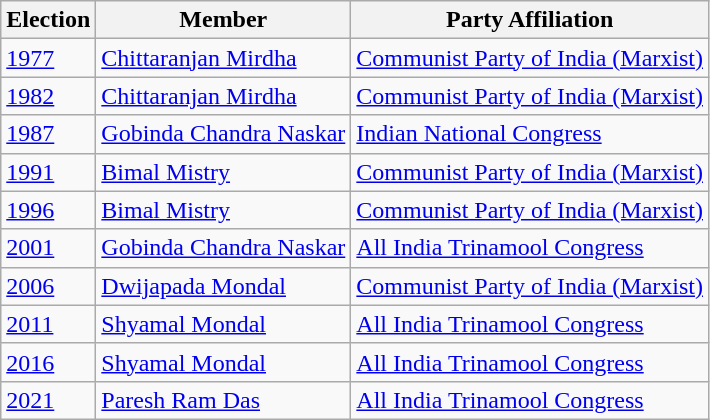<table class="wikitable sortable">
<tr>
<th>Election</th>
<th>Member</th>
<th>Party Affiliation</th>
</tr>
<tr>
<td><a href='#'>1977</a></td>
<td><a href='#'>Chittaranjan Mirdha</a></td>
<td><a href='#'>Communist Party of India (Marxist)</a></td>
</tr>
<tr>
<td><a href='#'>1982</a></td>
<td><a href='#'>Chittaranjan Mirdha</a></td>
<td><a href='#'>Communist Party of India (Marxist)</a></td>
</tr>
<tr>
<td><a href='#'>1987</a></td>
<td><a href='#'>Gobinda Chandra Naskar</a></td>
<td><a href='#'>Indian National Congress</a></td>
</tr>
<tr>
<td><a href='#'>1991</a></td>
<td><a href='#'>Bimal Mistry</a></td>
<td><a href='#'>Communist Party of India (Marxist)</a></td>
</tr>
<tr>
<td><a href='#'>1996</a></td>
<td><a href='#'>Bimal Mistry</a></td>
<td><a href='#'>Communist Party of India (Marxist)</a></td>
</tr>
<tr>
<td><a href='#'>2001</a></td>
<td><a href='#'>Gobinda Chandra Naskar</a></td>
<td><a href='#'>All India Trinamool Congress</a></td>
</tr>
<tr>
<td><a href='#'>2006</a></td>
<td><a href='#'>Dwijapada Mondal</a></td>
<td><a href='#'>Communist Party of India (Marxist)</a></td>
</tr>
<tr>
<td><a href='#'>2011</a></td>
<td><a href='#'>Shyamal Mondal</a></td>
<td><a href='#'>All India Trinamool Congress</a></td>
</tr>
<tr>
<td><a href='#'>2016</a></td>
<td><a href='#'>Shyamal Mondal</a></td>
<td><a href='#'>All India Trinamool Congress</a></td>
</tr>
<tr>
<td><a href='#'>2021</a></td>
<td><a href='#'>Paresh Ram Das</a></td>
<td><a href='#'>All India Trinamool Congress</a></td>
</tr>
</table>
